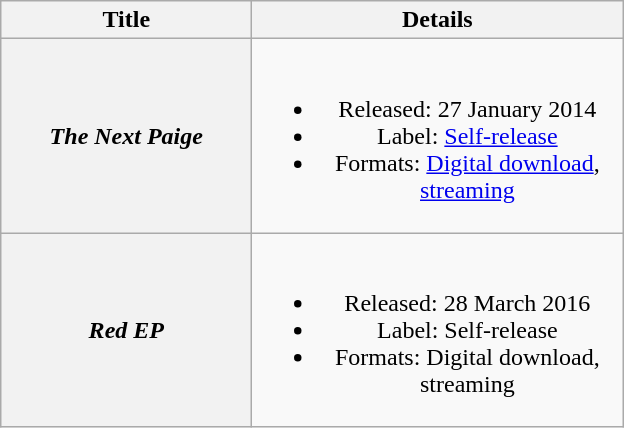<table class="wikitable plainrowheaders" style="text-align:center;">
<tr>
<th scope="col" rowspan="1" style="width:10em;">Title</th>
<th scope="col" rowspan="1" style="width:15em;">Details</th>
</tr>
<tr>
<th scope="row"><em>The Next Paige</em></th>
<td><br><ul><li>Released: 27 January 2014</li><li>Label: <a href='#'>Self-release</a></li><li>Formats: <a href='#'>Digital download</a>, <a href='#'>streaming</a></li></ul></td>
</tr>
<tr>
<th scope="row"><em>Red EP</em></th>
<td><br><ul><li>Released: 28 March 2016</li><li>Label: Self-release</li><li>Formats: Digital download, streaming</li></ul></td>
</tr>
</table>
